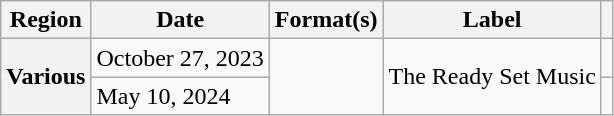<table class="wikitable plainrowheaders">
<tr>
<th scope="col">Region</th>
<th scope="col">Date</th>
<th scope="col">Format(s)</th>
<th scope="col">Label</th>
<th scope="col"></th>
</tr>
<tr>
<th scope="row" rowspan="2">Various</th>
<td>October 27, 2023</td>
<td rowspan="2"></td>
<td rowspan="2">The Ready Set Music</td>
<td style="text-align:center;"></td>
</tr>
<tr>
<td>May 10, 2024</td>
<td style="text-align:center;"></td>
</tr>
</table>
